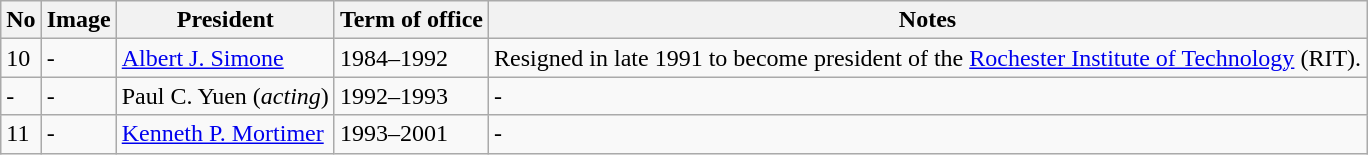<table class="wikitable sortable">
<tr>
<th>No</th>
<th>Image</th>
<th>President</th>
<th>Term of office</th>
<th>Notes</th>
</tr>
<tr>
<td>10</td>
<td>-</td>
<td><a href='#'>Albert J. Simone</a></td>
<td>1984–1992</td>
<td>Resigned in late 1991 to become president of the <a href='#'>Rochester Institute of Technology</a> (RIT).</td>
</tr>
<tr>
<td>-</td>
<td>-</td>
<td>Paul C. Yuen (<em>acting</em>)</td>
<td>1992–1993</td>
<td>-</td>
</tr>
<tr>
<td>11</td>
<td>-</td>
<td><a href='#'>Kenneth P. Mortimer</a></td>
<td>1993–2001</td>
<td>-</td>
</tr>
</table>
